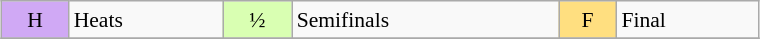<table class="wikitable" style="margin:0.5em auto; font-size:90%; line-height:1.25em;" width=40%;>
<tr>
<td bgcolor="#D0A9F5" align=center>H</td>
<td>Heats</td>
<td bgcolor="#D9FFB2" align=center>½</td>
<td>Semifinals</td>
<td bgcolor="#FFDF80" align=center>F</td>
<td>Final</td>
</tr>
<tr>
</tr>
</table>
